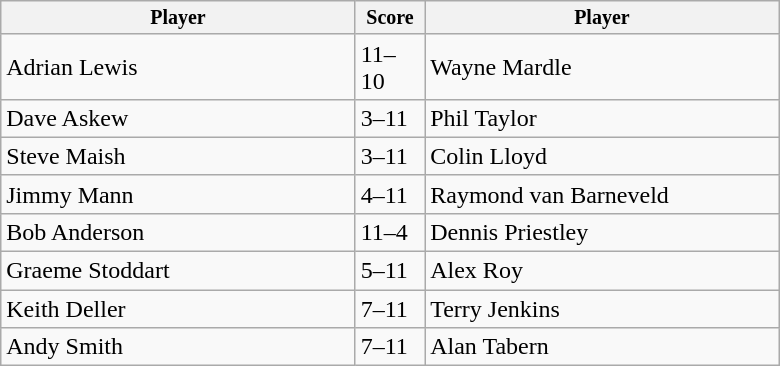<table class="wikitable">
<tr style="font-size:10pt;font-weight:bold">
<th style="width:230px;">Player</th>
<th style="width:40px;">Score</th>
<th style="width:230px;">Player</th>
</tr>
<tr>
<td> Adrian Lewis</td>
<td>11–10</td>
<td>  Wayne Mardle</td>
</tr>
<tr>
<td> Dave Askew</td>
<td>3–11</td>
<td> Phil Taylor</td>
</tr>
<tr>
<td> Steve Maish</td>
<td>3–11</td>
<td> Colin Lloyd</td>
</tr>
<tr>
<td> Jimmy Mann</td>
<td>4–11</td>
<td> Raymond van Barneveld</td>
</tr>
<tr>
<td> Bob Anderson</td>
<td>11–4</td>
<td> Dennis Priestley</td>
</tr>
<tr>
<td> Graeme Stoddart</td>
<td>5–11</td>
<td> Alex Roy</td>
</tr>
<tr>
<td> Keith Deller</td>
<td>7–11</td>
<td> Terry Jenkins</td>
</tr>
<tr>
<td> Andy Smith</td>
<td>7–11</td>
<td> Alan Tabern</td>
</tr>
</table>
